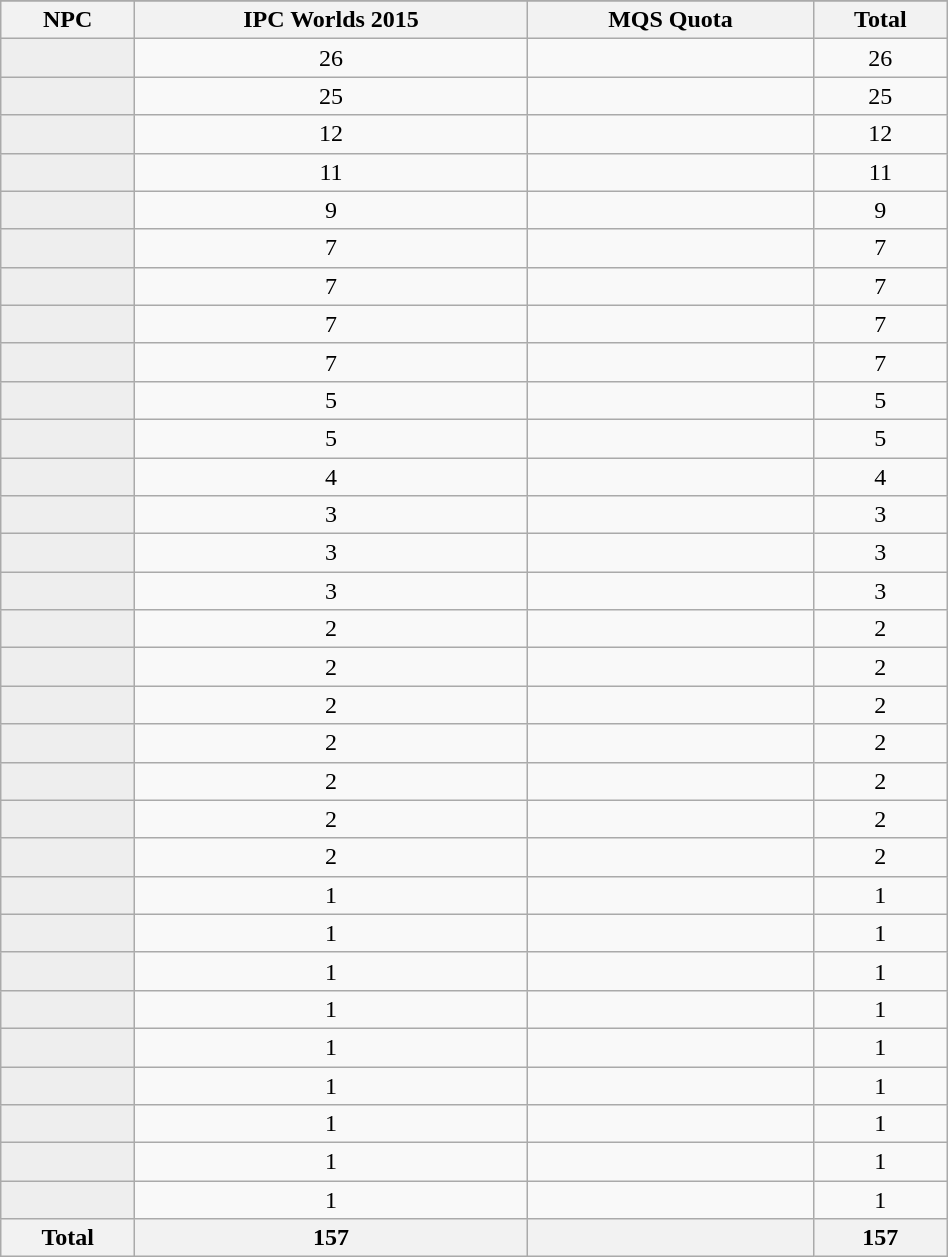<table class="wikitable" style="width:50%; font-size:100%;" align="center">
<tr>
</tr>
<tr>
<th>NPC</th>
<th>IPC Worlds 2015</th>
<th>MQS Quota</th>
<th>Total</th>
</tr>
<tr>
<td bgcolor="#eeeeee" align="left"></td>
<td align="center">26</td>
<td align="center"></td>
<td align="center">26</td>
</tr>
<tr>
<td bgcolor="#eeeeee" align="left"></td>
<td align="center">25</td>
<td align="center"></td>
<td align="center">25</td>
</tr>
<tr>
<td bgcolor="#eeeeee" align="left"></td>
<td align="center">12</td>
<td align="center"></td>
<td align="center">12</td>
</tr>
<tr>
<td bgcolor="#eeeeee" align="left"></td>
<td align="center">11</td>
<td align="center"></td>
<td align="center">11</td>
</tr>
<tr>
<td bgcolor="#eeeeee" align="left"></td>
<td align="center">9</td>
<td align="center"></td>
<td align="center">9</td>
</tr>
<tr>
<td bgcolor="#eeeeee" align="left"></td>
<td align="center">7</td>
<td align="center"></td>
<td align="center">7</td>
</tr>
<tr>
<td bgcolor="#eeeeee" align="left"></td>
<td align="center">7</td>
<td align="center"></td>
<td align="center">7</td>
</tr>
<tr>
<td bgcolor="#eeeeee" align="left"></td>
<td align="center">7</td>
<td align="center"></td>
<td align="center">7</td>
</tr>
<tr>
<td bgcolor="#eeeeee" align="left"></td>
<td align="center">7</td>
<td align="center"></td>
<td align="center">7</td>
</tr>
<tr>
<td bgcolor="#eeeeee" align="left"></td>
<td align="center">5</td>
<td align="center"></td>
<td align="center">5</td>
</tr>
<tr>
<td bgcolor="#eeeeee" align="left"></td>
<td align="center">5</td>
<td align="center"></td>
<td align="center">5</td>
</tr>
<tr>
<td bgcolor="#eeeeee" align="left"></td>
<td align="center">4</td>
<td align="center"></td>
<td align="center">4</td>
</tr>
<tr>
<td bgcolor="#eeeeee" align="left"></td>
<td align="center">3</td>
<td align="center"></td>
<td align="center">3</td>
</tr>
<tr>
<td bgcolor="#eeeeee" align="left"></td>
<td align="center">3</td>
<td align="center"></td>
<td align="center">3</td>
</tr>
<tr>
<td bgcolor="#eeeeee" align="left"></td>
<td align="center">3</td>
<td align="center"></td>
<td align="center">3</td>
</tr>
<tr>
<td bgcolor="#eeeeee" align="left"></td>
<td align="center">2</td>
<td align="center"></td>
<td align="center">2</td>
</tr>
<tr>
<td bgcolor="#eeeeee" align="left"></td>
<td align="center">2</td>
<td align="center"></td>
<td align="center">2</td>
</tr>
<tr>
<td bgcolor="#eeeeee" align="left"></td>
<td align="center">2</td>
<td align="center"></td>
<td align="center">2</td>
</tr>
<tr>
<td bgcolor="#eeeeee" align="left"></td>
<td align="center">2</td>
<td align="center"></td>
<td align="center">2</td>
</tr>
<tr>
<td bgcolor="#eeeeee" align="left"></td>
<td align="center">2</td>
<td align="center"></td>
<td align="center">2</td>
</tr>
<tr>
<td bgcolor="#eeeeee" align="left"></td>
<td align="center">2</td>
<td align="center"></td>
<td align="center">2</td>
</tr>
<tr>
<td bgcolor="#eeeeee" align="left"></td>
<td align="center">2</td>
<td align="center"></td>
<td align="center">2</td>
</tr>
<tr>
<td bgcolor="#eeeeee" align="left"></td>
<td align="center">1</td>
<td align="center"></td>
<td align="center">1</td>
</tr>
<tr>
<td bgcolor="#eeeeee" align="left"></td>
<td align="center">1</td>
<td align="center"></td>
<td align="center">1</td>
</tr>
<tr>
<td bgcolor="#eeeeee" align="left"></td>
<td align="center">1</td>
<td align="center"></td>
<td align="center">1</td>
</tr>
<tr>
<td bgcolor="#eeeeee" align="left"></td>
<td align="center">1</td>
<td align="center"></td>
<td align="center">1</td>
</tr>
<tr>
<td bgcolor="#eeeeee" align="left"></td>
<td align="center">1</td>
<td align="center"></td>
<td align="center">1</td>
</tr>
<tr>
<td bgcolor="#eeeeee" align="left"></td>
<td align="center">1</td>
<td align="center"></td>
<td align="center">1</td>
</tr>
<tr>
<td bgcolor="#eeeeee" align="left"></td>
<td align="center">1</td>
<td align="center"></td>
<td align="center">1</td>
</tr>
<tr>
<td bgcolor="#eeeeee" align="left"></td>
<td align="center">1</td>
<td align="center"></td>
<td align="center">1</td>
</tr>
<tr>
<td bgcolor="#eeeeee" align="left"></td>
<td align="center">1</td>
<td align="center"></td>
<td align="center">1</td>
</tr>
<tr>
<th>Total</th>
<th>157</th>
<th></th>
<th>157</th>
</tr>
</table>
